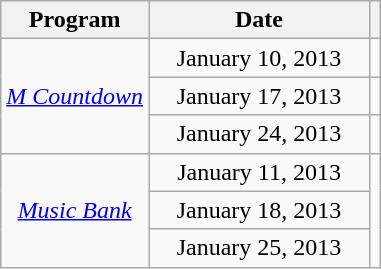<table class="wikitable" style="text-align:center">
<tr>
<th>Program</th>
<th width="140">Date</th>
<th></th>
</tr>
<tr>
<td rowspan="3"><em><a href='#'>M Countdown</a></em></td>
<td>January 10, 2013</td>
<td></td>
</tr>
<tr>
<td>January 17, 2013</td>
<td></td>
</tr>
<tr>
<td>January 24, 2013</td>
<td></td>
</tr>
<tr>
<td rowspan="3"><em><a href='#'>Music Bank</a></em></td>
<td>January 11, 2013</td>
<td rowspan="3"></td>
</tr>
<tr>
<td>January 18, 2013</td>
</tr>
<tr>
<td>January 25, 2013</td>
</tr>
</table>
